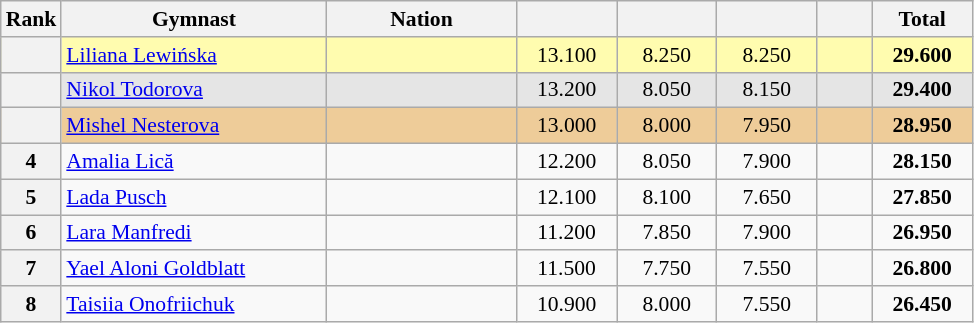<table class="wikitable sortable" style="text-align:center; font-size:90%">
<tr>
<th scope="col" style="width:20px;">Rank</th>
<th scope="col" style="width:170px;">Gymnast</th>
<th scope="col" style="width:120px;">Nation</th>
<th scope="col" style="width:60px;"></th>
<th scope="col" style="width:60px;"></th>
<th scope="col" style="width:60px;"></th>
<th scope="col" style="width:30px;"></th>
<th scope="col" style="width:60px;">Total</th>
</tr>
<tr bgcolor=fffcaf>
<th scope="row"></th>
<td style="text-align:left"><a href='#'>Liliana Lewińska</a></td>
<td style="text-align:left;"></td>
<td>13.100</td>
<td>8.250</td>
<td>8.250</td>
<td></td>
<td><strong>29.600</strong></td>
</tr>
<tr bgcolor=e5e5e5>
<th scope="row"></th>
<td style="text-align:left"><a href='#'>Nikol Todorova</a></td>
<td style="text-align:left;"></td>
<td>13.200</td>
<td>8.050</td>
<td>8.150</td>
<td></td>
<td><strong>29.400</strong></td>
</tr>
<tr bgcolor=eecc99>
<th scope="row"></th>
<td style="text-align:left"><a href='#'>Mishel Nesterova</a></td>
<td style="text-align:left;"></td>
<td>13.000</td>
<td>8.000</td>
<td>7.950</td>
<td></td>
<td><strong>28.950</strong></td>
</tr>
<tr>
<th scope="row">4</th>
<td style="text-align:left"><a href='#'>Amalia Lică</a></td>
<td style="text-align:left;"></td>
<td>12.200</td>
<td>8.050</td>
<td>7.900</td>
<td></td>
<td><strong>28.150</strong></td>
</tr>
<tr>
<th scope="row">5</th>
<td style="text-align:left"><a href='#'>Lada Pusch</a></td>
<td style="text-align:left;"></td>
<td>12.100</td>
<td>8.100</td>
<td>7.650</td>
<td></td>
<td><strong>27.850</strong></td>
</tr>
<tr>
<th scope="row">6</th>
<td style="text-align:left"><a href='#'>Lara Manfredi</a></td>
<td style="text-align:left;"></td>
<td>11.200</td>
<td>7.850</td>
<td>7.900</td>
<td></td>
<td><strong>26.950</strong></td>
</tr>
<tr>
<th scope="row">7</th>
<td style="text-align:left"><a href='#'>Yael Aloni Goldblatt</a></td>
<td style="text-align:left;"></td>
<td>11.500</td>
<td>7.750</td>
<td>7.550</td>
<td></td>
<td><strong>26.800</strong></td>
</tr>
<tr>
<th scope="row">8</th>
<td style="text-align:left"><a href='#'>Taisiia Onofriichuk</a></td>
<td style="text-align:left;"></td>
<td>10.900</td>
<td>8.000</td>
<td>7.550</td>
<td></td>
<td><strong>26.450</strong></td>
</tr>
</table>
